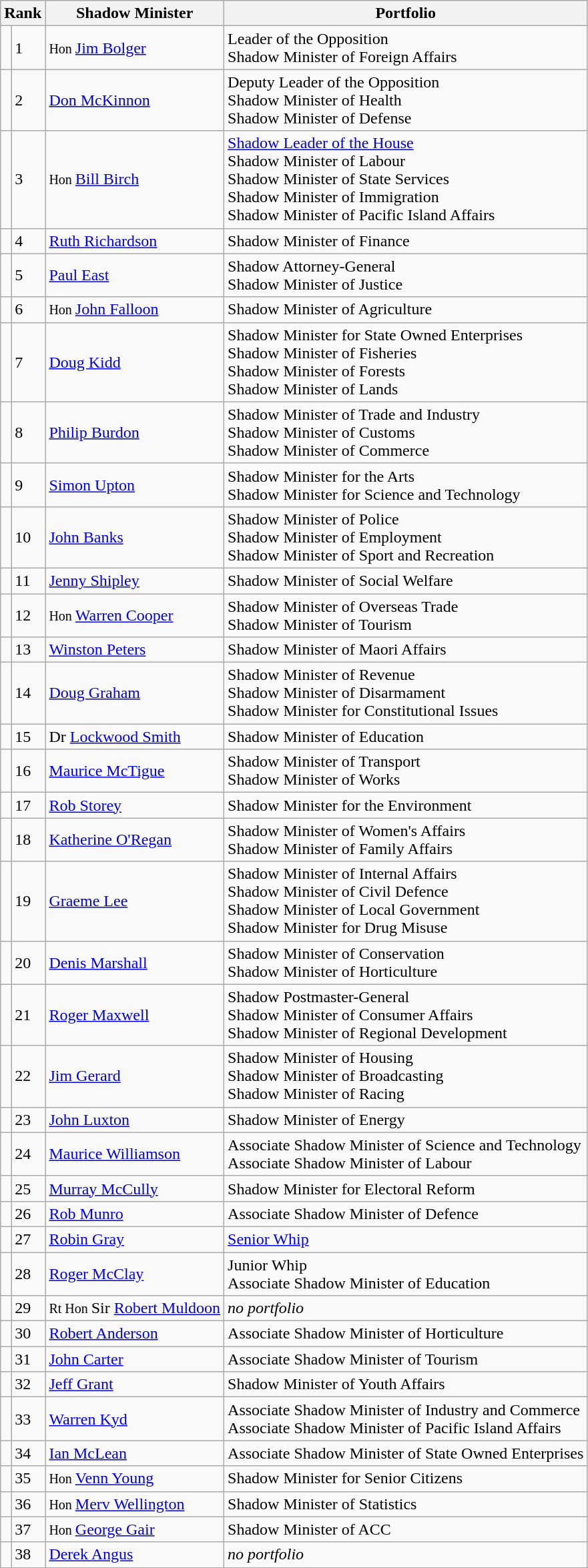<table class="wikitable">
<tr>
<th colspan="2">Rank</th>
<th>Shadow Minister</th>
<th>Portfolio</th>
</tr>
<tr>
<td bgcolor=></td>
<td>1</td>
<td><small>Hon </small><a href='#'>Jim Bolger</a></td>
<td>Leader of the Opposition<br>Shadow Minister of Foreign Affairs</td>
</tr>
<tr>
<td bgcolor=></td>
<td>2</td>
<td><a href='#'>Don McKinnon</a></td>
<td>Deputy Leader of the Opposition<br>Shadow Minister of Health<br>Shadow Minister of Defense</td>
</tr>
<tr>
<td bgcolor=></td>
<td>3</td>
<td><small>Hon </small><a href='#'>Bill Birch</a></td>
<td><a href='#'>Shadow Leader of the House</a><br>Shadow Minister of Labour<br>Shadow Minister of State Services<br>Shadow Minister of Immigration<br>Shadow Minister of Pacific Island Affairs</td>
</tr>
<tr>
<td bgcolor=></td>
<td>4</td>
<td><a href='#'>Ruth Richardson</a></td>
<td>Shadow Minister of Finance</td>
</tr>
<tr>
<td bgcolor=></td>
<td>5</td>
<td><a href='#'>Paul East</a></td>
<td>Shadow Attorney-General<br>Shadow Minister of Justice</td>
</tr>
<tr>
<td bgcolor=></td>
<td>6</td>
<td><small>Hon </small><a href='#'>John Falloon</a></td>
<td>Shadow Minister of Agriculture</td>
</tr>
<tr>
<td bgcolor=></td>
<td>7</td>
<td><a href='#'>Doug Kidd</a></td>
<td>Shadow Minister for State Owned Enterprises<br>Shadow Minister of Fisheries<br>Shadow Minister of Forests<br>Shadow Minister of Lands</td>
</tr>
<tr>
<td bgcolor=></td>
<td>8</td>
<td><a href='#'>Philip Burdon</a></td>
<td>Shadow Minister of Trade and Industry<br>Shadow Minister of Customs<br>Shadow Minister of Commerce</td>
</tr>
<tr>
<td bgcolor=></td>
<td>9</td>
<td><a href='#'>Simon Upton</a></td>
<td>Shadow Minister for the Arts<br>Shadow Minister for Science and Technology</td>
</tr>
<tr>
<td bgcolor=></td>
<td>10</td>
<td><a href='#'>John Banks</a></td>
<td>Shadow Minister of Police<br>Shadow Minister of Employment<br>Shadow Minister of Sport and Recreation</td>
</tr>
<tr>
<td bgcolor=></td>
<td>11</td>
<td><a href='#'>Jenny Shipley</a></td>
<td>Shadow Minister of Social Welfare</td>
</tr>
<tr>
<td bgcolor=></td>
<td>12</td>
<td><small>Hon </small><a href='#'>Warren Cooper</a></td>
<td>Shadow Minister of Overseas Trade<br>Shadow Minister of Tourism</td>
</tr>
<tr>
<td bgcolor=></td>
<td>13</td>
<td><a href='#'>Winston Peters</a></td>
<td>Shadow Minister of Maori Affairs</td>
</tr>
<tr>
<td bgcolor=></td>
<td>14</td>
<td><a href='#'>Doug Graham</a></td>
<td>Shadow Minister of Revenue<br>Shadow Minister of Disarmament<br>Shadow Minister for Constitutional Issues</td>
</tr>
<tr>
<td bgcolor=></td>
<td>15</td>
<td>Dr <a href='#'>Lockwood Smith</a></td>
<td>Shadow Minister of Education</td>
</tr>
<tr>
<td bgcolor=></td>
<td>16</td>
<td><a href='#'>Maurice McTigue</a></td>
<td>Shadow Minister of Transport<br>Shadow Minister of Works</td>
</tr>
<tr>
<td bgcolor=></td>
<td>17</td>
<td><a href='#'>Rob Storey</a></td>
<td>Shadow Minister for the Environment</td>
</tr>
<tr>
<td bgcolor=></td>
<td>18</td>
<td><a href='#'>Katherine O'Regan</a></td>
<td>Shadow Minister of Women's Affairs<br>Shadow Minister of Family Affairs</td>
</tr>
<tr>
<td bgcolor=></td>
<td>19</td>
<td><a href='#'>Graeme Lee</a></td>
<td>Shadow Minister of Internal Affairs<br>Shadow Minister of Civil Defence<br>Shadow Minister of Local Government<br>Shadow Minister for Drug Misuse</td>
</tr>
<tr>
<td bgcolor=></td>
<td>20</td>
<td><a href='#'>Denis Marshall</a></td>
<td>Shadow Minister of Conservation<br>Shadow Minister of Horticulture</td>
</tr>
<tr>
<td bgcolor=></td>
<td>21</td>
<td><a href='#'>Roger Maxwell</a></td>
<td>Shadow Postmaster-General<br>Shadow Minister of Consumer Affairs<br>Shadow Minister of Regional Development</td>
</tr>
<tr>
<td bgcolor=></td>
<td>22</td>
<td><a href='#'>Jim Gerard</a></td>
<td>Shadow Minister of Housing<br>Shadow Minister of Broadcasting<br>Shadow Minister of Racing</td>
</tr>
<tr>
<td bgcolor=></td>
<td>23</td>
<td><a href='#'>John Luxton</a></td>
<td>Shadow Minister of Energy</td>
</tr>
<tr>
<td bgcolor=></td>
<td>24</td>
<td><a href='#'>Maurice Williamson</a></td>
<td>Associate Shadow Minister of Science and Technology<br>Associate Shadow Minister of Labour</td>
</tr>
<tr>
<td bgcolor=></td>
<td>25</td>
<td><a href='#'>Murray McCully</a></td>
<td>Shadow Minister for Electoral Reform</td>
</tr>
<tr>
<td bgcolor=></td>
<td>26</td>
<td><a href='#'>Rob Munro</a></td>
<td>Associate Shadow Minister of Defence</td>
</tr>
<tr>
<td bgcolor=></td>
<td>27</td>
<td><a href='#'>Robin Gray</a></td>
<td><a href='#'>Senior Whip</a></td>
</tr>
<tr>
<td bgcolor=></td>
<td>28</td>
<td><a href='#'>Roger McClay</a></td>
<td>Junior Whip<br>Associate Shadow Minister of Education</td>
</tr>
<tr>
<td bgcolor=></td>
<td>29</td>
<td><small>Rt Hon </small>Sir <a href='#'>Robert Muldoon</a></td>
<td><em>no portfolio</em></td>
</tr>
<tr>
<td bgcolor=></td>
<td>30</td>
<td><a href='#'>Robert Anderson</a></td>
<td>Associate Shadow Minister of Horticulture</td>
</tr>
<tr>
<td bgcolor=></td>
<td>31</td>
<td><a href='#'>John Carter</a></td>
<td>Associate Shadow Minister of Tourism</td>
</tr>
<tr>
<td bgcolor=></td>
<td>32</td>
<td><a href='#'>Jeff Grant</a></td>
<td>Shadow Minister of Youth Affairs</td>
</tr>
<tr>
<td bgcolor=></td>
<td>33</td>
<td><a href='#'>Warren Kyd</a></td>
<td>Associate Shadow Minister of Industry and Commerce<br>Associate Shadow Minister of Pacific Island Affairs</td>
</tr>
<tr>
<td bgcolor=></td>
<td>34</td>
<td><a href='#'>Ian McLean</a></td>
<td>Associate Shadow Minister of State Owned Enterprises</td>
</tr>
<tr>
<td bgcolor=></td>
<td>35</td>
<td><small>Hon </small><a href='#'>Venn Young</a></td>
<td>Shadow Minister for Senior Citizens</td>
</tr>
<tr>
<td bgcolor=></td>
<td>36</td>
<td><small>Hon </small><a href='#'>Merv Wellington</a></td>
<td>Shadow Minister of Statistics</td>
</tr>
<tr>
<td bgcolor=></td>
<td>37</td>
<td><small>Hon </small><a href='#'>George Gair</a></td>
<td>Shadow Minister of ACC</td>
</tr>
<tr>
<td bgcolor=></td>
<td>38</td>
<td><a href='#'>Derek Angus</a></td>
<td><em>no portfolio</em></td>
</tr>
<tr>
</tr>
</table>
